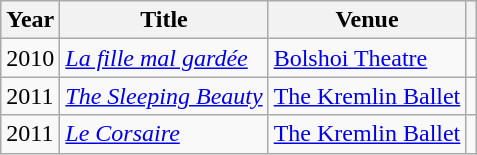<table class="wikitable sortable">
<tr>
<th scope="col">Year</th>
<th scope="col">Title</th>
<th scope="col">Venue</th>
<th scope="col" class="unsortable"></th>
</tr>
<tr>
<td>2010</td>
<td><em><a href='#'>La fille mal gardée</a></em></td>
<td><a href='#'>Bolshoi Theatre</a></td>
<td></td>
</tr>
<tr>
<td>2011</td>
<td><em><a href='#'>The Sleeping Beauty</a></em></td>
<td><a href='#'>The Kremlin Ballet</a></td>
<td></td>
</tr>
<tr>
<td>2011</td>
<td><em><a href='#'>Le Corsaire</a></em></td>
<td><a href='#'>The Kremlin Ballet</a></td>
<td></td>
</tr>
</table>
